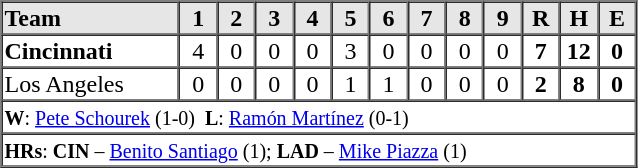<table border=1 cellspacing=0 width=425 style="margin-left:3em;">
<tr style="text-align:center; background-color:#e6e6e6;">
<th align=left width=28%>Team</th>
<th width=6%>1</th>
<th width=6%>2</th>
<th width=6%>3</th>
<th width=6%>4</th>
<th width=6%>5</th>
<th width=6%>6</th>
<th width=6%>7</th>
<th width=6%>8</th>
<th width=6%>9</th>
<th width=6%>R</th>
<th width=6%>H</th>
<th width=6%>E</th>
</tr>
<tr style="text-align:center;">
<td align=left><strong>Cincinnati</strong></td>
<td>4</td>
<td>0</td>
<td>0</td>
<td>0</td>
<td>3</td>
<td>0</td>
<td>0</td>
<td>0</td>
<td>0</td>
<td><strong>7</strong></td>
<td><strong>12</strong></td>
<td><strong>0</strong></td>
</tr>
<tr style="text-align:center;">
<td align=left>Los Angeles</td>
<td>0</td>
<td>0</td>
<td>0</td>
<td>0</td>
<td>1</td>
<td>1</td>
<td>0</td>
<td>0</td>
<td>0</td>
<td><strong>2</strong></td>
<td><strong>8</strong></td>
<td><strong>0</strong></td>
</tr>
<tr style="text-align:left;">
<td colspan=17><small><strong>W</strong>: <a href='#'>Pete Schourek</a> (1-0)  <strong>L</strong>: <a href='#'>Ramón Martínez</a> (0-1)  </small></td>
</tr>
<tr style="text-align:left;">
<td colspan=17><small><strong>HRs</strong>: <strong>CIN</strong> – <a href='#'>Benito Santiago</a> (1); <strong>LAD</strong> – <a href='#'>Mike Piazza</a> (1)</small></td>
</tr>
</table>
